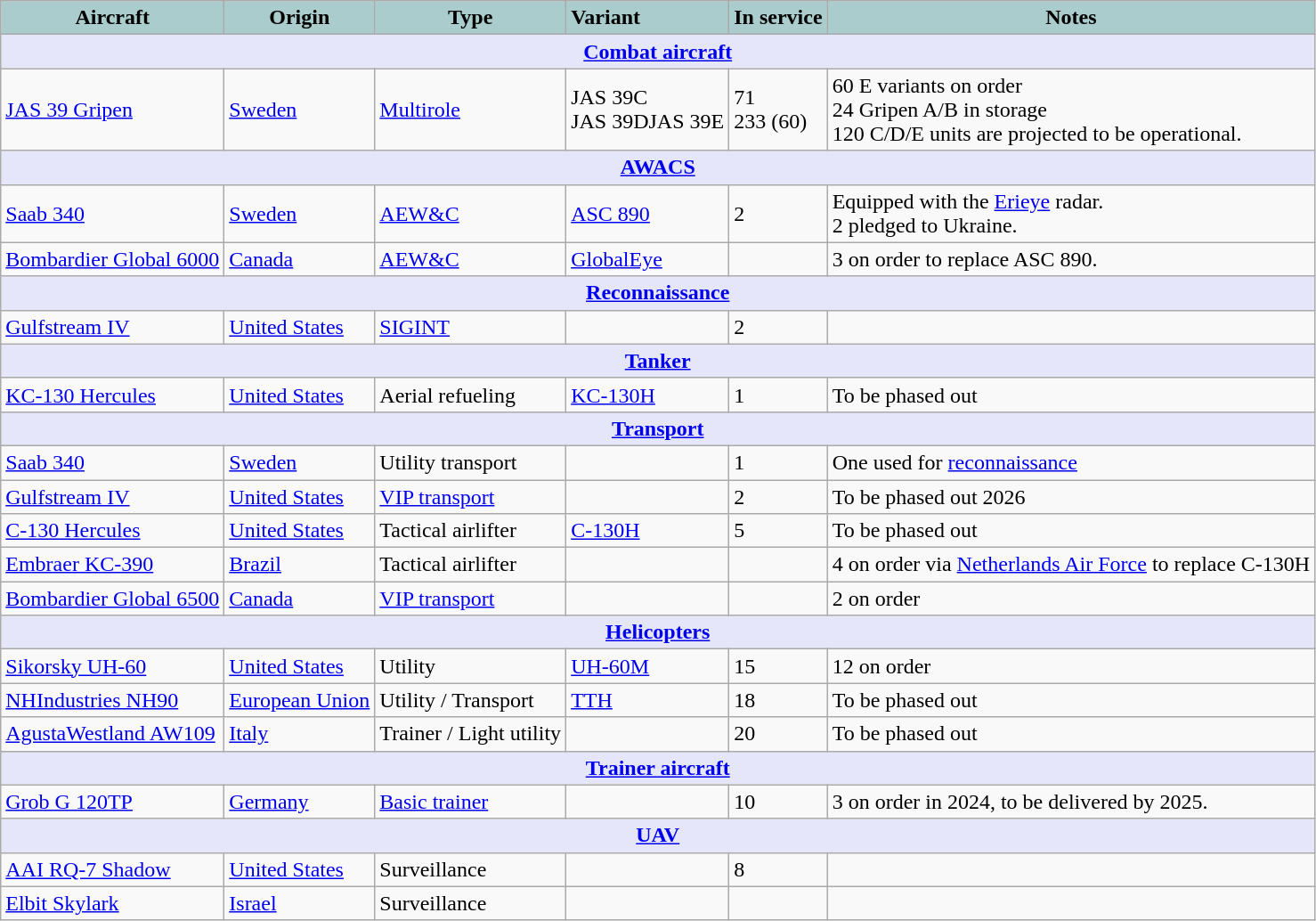<table class="wikitable">
<tr>
<th style="text-align:center; background:#acc;">Aircraft</th>
<th style="text-align: center; background:#acc;">Origin</th>
<th style="text-align:l center; background:#acc;">Type</th>
<th style="text-align:left; background:#acc;">Variant</th>
<th style="text-align:center; background:#acc;">In service</th>
<th style="text-align: center; background:#acc;">Notes</th>
</tr>
<tr>
<th style="align: center; background: lavender;" colspan="6"><a href='#'>Combat aircraft</a></th>
</tr>
<tr>
<td><a href='#'>JAS 39 Gripen</a></td>
<td><a href='#'>Sweden</a></td>
<td><a href='#'>Multirole</a></td>
<td>JAS 39C<br>JAS 39DJAS 39E</td>
<td>71<br>233 (60)</td>
<td>60 E variants on order<br>24 Gripen A/B in storage<br>120 C/D/E units are projected to be operational.</td>
</tr>
<tr>
<th style="align: center; background: lavender;" colspan="6"><a href='#'>AWACS</a></th>
</tr>
<tr>
<td><a href='#'>Saab 340</a></td>
<td><a href='#'>Sweden</a></td>
<td><a href='#'>AEW&C</a></td>
<td><a href='#'>ASC 890</a></td>
<td>2</td>
<td>Equipped with the <a href='#'>Erieye</a> radar.<br>2 pledged to Ukraine.</td>
</tr>
<tr>
<td><a href='#'>Bombardier Global 6000</a></td>
<td><a href='#'>Canada</a></td>
<td><a href='#'>AEW&C</a></td>
<td><a href='#'>GlobalEye</a></td>
<td></td>
<td>3 on order to replace ASC 890.</td>
</tr>
<tr ->
<th style="align: center; background: lavender;" colspan="6"><a href='#'>Reconnaissance</a></th>
</tr>
<tr>
<td><a href='#'>Gulfstream IV</a></td>
<td><a href='#'>United States</a></td>
<td><a href='#'>SIGINT</a></td>
<td></td>
<td>2</td>
<td></td>
</tr>
<tr>
<th style="align: center; background: lavender;" colspan="6"><a href='#'>Tanker</a></th>
</tr>
<tr>
<td><a href='#'>KC-130 Hercules</a></td>
<td><a href='#'>United States</a></td>
<td>Aerial refueling</td>
<td><a href='#'>KC-130H</a></td>
<td>1</td>
<td>To be phased out</td>
</tr>
<tr>
<th style="align: center; background: lavender;" colspan="6"><a href='#'>Transport</a></th>
</tr>
<tr>
<td><a href='#'>Saab 340</a></td>
<td><a href='#'>Sweden</a></td>
<td>Utility transport</td>
<td></td>
<td>1</td>
<td>One used for <a href='#'>reconnaissance</a></td>
</tr>
<tr>
<td><a href='#'>Gulfstream IV</a></td>
<td><a href='#'>United States</a></td>
<td><a href='#'>VIP transport</a></td>
<td></td>
<td>2</td>
<td>To be phased out 2026</td>
</tr>
<tr>
<td><a href='#'>C-130 Hercules</a></td>
<td><a href='#'>United States</a></td>
<td>Tactical airlifter</td>
<td><a href='#'>C-130H</a></td>
<td>5</td>
<td>To be phased out</td>
</tr>
<tr>
<td><a href='#'>Embraer KC-390</a></td>
<td><a href='#'>Brazil</a></td>
<td>Tactical airlifter</td>
<td></td>
<td></td>
<td>4 on order via <a href='#'>Netherlands Air Force</a> to replace C-130H</td>
</tr>
<tr>
<td><a href='#'>Bombardier Global 6500</a></td>
<td><a href='#'>Canada</a></td>
<td><a href='#'>VIP transport</a></td>
<td></td>
<td></td>
<td>2 on order</td>
</tr>
<tr>
<th style="align: center; background: lavender;" colspan="6"><a href='#'>Helicopters</a></th>
</tr>
<tr>
<td><a href='#'>Sikorsky UH-60</a></td>
<td><a href='#'>United States</a></td>
<td>Utility</td>
<td><a href='#'>UH-60M</a></td>
<td>15<br></td>
<td>12 on order</td>
</tr>
<tr>
<td><a href='#'>NHIndustries NH90</a></td>
<td><a href='#'>European Union</a></td>
<td>Utility / Transport</td>
<td><a href='#'>TTH</a></td>
<td>18</td>
<td>To be phased out</td>
</tr>
<tr>
<td><a href='#'>AgustaWestland AW109</a></td>
<td><a href='#'>Italy</a></td>
<td>Trainer / Light utility</td>
<td></td>
<td>20</td>
<td>To be phased out</td>
</tr>
<tr>
<th style="align: center; background: lavender;" colspan="6"><a href='#'>Trainer aircraft</a></th>
</tr>
<tr>
<td><a href='#'>Grob G 120TP</a></td>
<td><a href='#'>Germany</a></td>
<td><a href='#'>Basic trainer</a></td>
<td></td>
<td>10</td>
<td>3 on order in 2024, to be delivered by 2025.</td>
</tr>
<tr>
<th style="align: center; background: lavender;" colspan="6"><a href='#'>UAV</a></th>
</tr>
<tr>
<td><a href='#'>AAI RQ-7 Shadow</a></td>
<td><a href='#'>United States</a></td>
<td>Surveillance</td>
<td></td>
<td>8</td>
<td></td>
</tr>
<tr>
<td><a href='#'>Elbit Skylark</a></td>
<td><a href='#'>Israel</a></td>
<td>Surveillance</td>
<td></td>
<td></td>
<td></td>
</tr>
</table>
